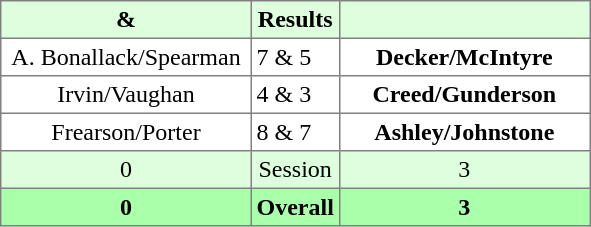<table border="1" cellpadding="3" style="border-collapse: collapse; text-align:center;">
<tr style="background:#ddffdd;">
<th width=160> & </th>
<th>Results</th>
<th width=160></th>
</tr>
<tr>
<td>A. Bonallack/Spearman</td>
<td align=left> 7 & 5</td>
<td><strong>Decker/McIntyre</strong></td>
</tr>
<tr>
<td>Irvin/Vaughan</td>
<td align=left> 4 & 3</td>
<td><strong>Creed/Gunderson</strong></td>
</tr>
<tr>
<td>Frearson/Porter</td>
<td align=left> 8 & 7</td>
<td><strong>Ashley/Johnstone</strong></td>
</tr>
<tr style="background:#ddffdd;">
<td>0</td>
<td>Session</td>
<td>3</td>
</tr>
<tr style="background:#aaffaa;">
<th>0</th>
<th>Overall</th>
<th>3</th>
</tr>
</table>
